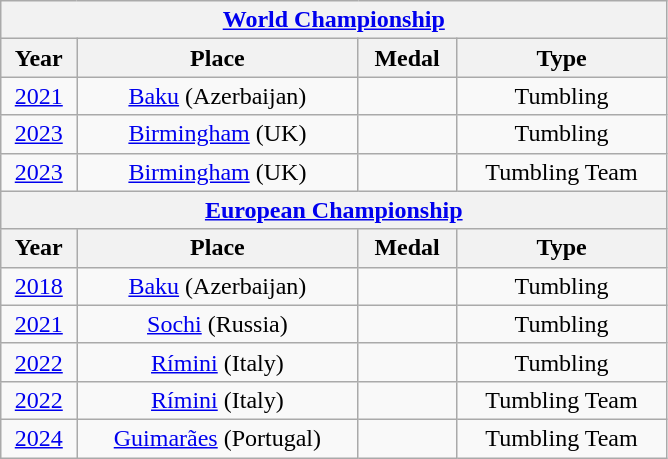<table class="wikitable center col2izq" style="text-align:center;width:445px;">
<tr>
<th colspan="4"><a href='#'>World Championship</a></th>
</tr>
<tr>
<th>Year</th>
<th>Place</th>
<th>Medal</th>
<th>Type</th>
</tr>
<tr>
<td><a href='#'>2021</a></td>
<td><a href='#'>Baku</a> (Azerbaijan)</td>
<td></td>
<td>Tumbling</td>
</tr>
<tr>
<td><a href='#'>2023</a></td>
<td><a href='#'>Birmingham</a> (UK)</td>
<td></td>
<td>Tumbling</td>
</tr>
<tr>
<td><a href='#'>2023</a></td>
<td><a href='#'>Birmingham</a> (UK)</td>
<td></td>
<td>Tumbling Team</td>
</tr>
<tr>
<th colspan="4"><a href='#'>European Championship</a></th>
</tr>
<tr>
<th>Year</th>
<th>Place</th>
<th>Medal</th>
<th>Type</th>
</tr>
<tr>
<td><a href='#'>2018</a></td>
<td><a href='#'>Baku</a> (Azerbaijan)</td>
<td></td>
<td>Tumbling</td>
</tr>
<tr>
<td><a href='#'>2021</a></td>
<td><a href='#'>Sochi</a> (Russia)</td>
<td></td>
<td>Tumbling</td>
</tr>
<tr>
<td><a href='#'>2022</a></td>
<td><a href='#'>Rímini</a> (Italy)</td>
<td></td>
<td>Tumbling</td>
</tr>
<tr>
<td><a href='#'>2022</a></td>
<td><a href='#'>Rímini</a> (Italy)</td>
<td></td>
<td>Tumbling Team</td>
</tr>
<tr>
<td><a href='#'>2024</a></td>
<td><a href='#'>Guimarães</a> (Portugal)</td>
<td></td>
<td>Tumbling Team</td>
</tr>
</table>
